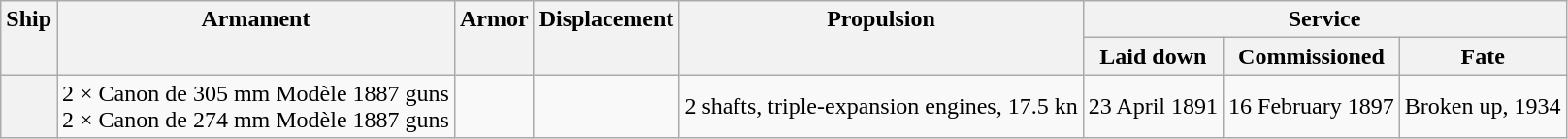<table class="wikitable plainrowheaders" style="text-align: center;">
<tr valign="top">
<th scope="col" rowspan="2">Ship</th>
<th scope="col" rowspan="2">Armament</th>
<th scope="col" rowspan="2">Armor</th>
<th scope="col" rowspan="2">Displacement</th>
<th scope="col" rowspan="2">Propulsion</th>
<th scope="col" colspan="3">Service</th>
</tr>
<tr valign="top">
<th scope="col">Laid down</th>
<th scope="col">Commissioned</th>
<th scope="col">Fate</th>
</tr>
<tr valign="center">
<th scope="row"></th>
<td>2 × Canon de 305 mm Modèle 1887 guns<br>2 × Canon de 274 mm Modèle 1887 guns</td>
<td></td>
<td></td>
<td>2 shafts, triple-expansion engines, 17.5 kn</td>
<td>23 April 1891</td>
<td>16 February 1897</td>
<td>Broken up, 1934</td>
</tr>
</table>
